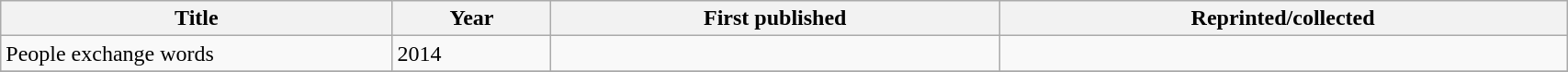<table class='wikitable sortable' width='90%'>
<tr>
<th width=25%>Title</th>
<th>Year</th>
<th>First published</th>
<th>Reprinted/collected</th>
</tr>
<tr>
<td>People exchange words</td>
<td>2014</td>
<td></td>
<td></td>
</tr>
<tr>
</tr>
</table>
